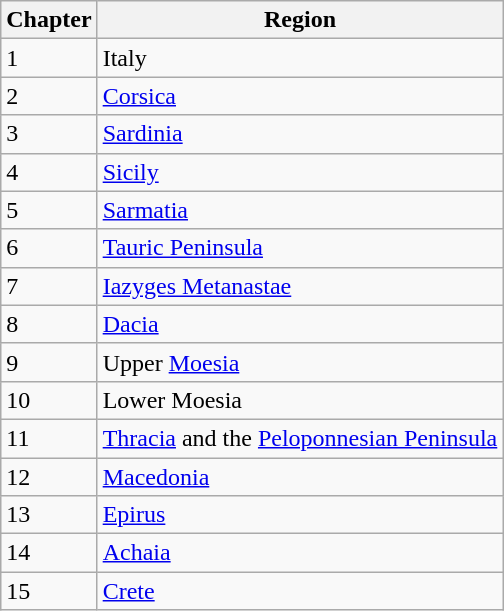<table class="wikitable">
<tr>
<th>Chapter</th>
<th>Region</th>
</tr>
<tr>
<td>1</td>
<td>Italy</td>
</tr>
<tr>
<td>2</td>
<td><a href='#'>Corsica</a></td>
</tr>
<tr>
<td>3</td>
<td><a href='#'>Sardinia</a></td>
</tr>
<tr>
<td>4</td>
<td><a href='#'>Sicily</a></td>
</tr>
<tr>
<td>5</td>
<td><a href='#'>Sarmatia</a></td>
</tr>
<tr>
<td>6</td>
<td><a href='#'>Tauric Peninsula</a></td>
</tr>
<tr>
<td>7</td>
<td><a href='#'>Iazyges Metanastae</a></td>
</tr>
<tr>
<td>8</td>
<td><a href='#'>Dacia</a></td>
</tr>
<tr>
<td>9</td>
<td>Upper <a href='#'>Moesia</a></td>
</tr>
<tr>
<td>10</td>
<td>Lower Moesia</td>
</tr>
<tr>
<td>11</td>
<td><a href='#'>Thracia</a> and the <a href='#'>Peloponnesian Peninsula</a></td>
</tr>
<tr>
<td>12</td>
<td><a href='#'>Macedonia</a></td>
</tr>
<tr>
<td>13</td>
<td><a href='#'>Epirus</a></td>
</tr>
<tr>
<td>14</td>
<td><a href='#'>Achaia</a></td>
</tr>
<tr>
<td>15</td>
<td><a href='#'>Crete</a></td>
</tr>
</table>
